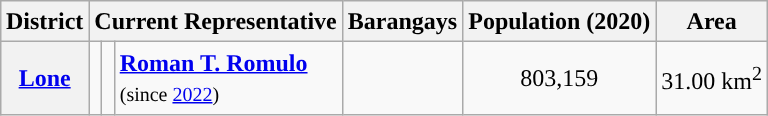<table class="wikitable sortable" style="margin: 1em auto; font-size:100%; line-height:20px; text-align:center">
<tr>
<th>District</th>
<th colspan="3">Current Representative</th>
<th>Barangays</th>
<th>Population (2020)</th>
<th>Area</th>
</tr>
<tr>
<th><a href='#'>Lone</a></th>
<td style="background:"></td>
<td></td>
<td style="text-align:left;"><strong><a href='#'>Roman T. Romulo</a></strong><br><small>(since <a href='#'>2022</a>)</small></td>
<td></td>
<td>803,159</td>
<td>31.00 km<sup>2</sup></td>
</tr>
</table>
